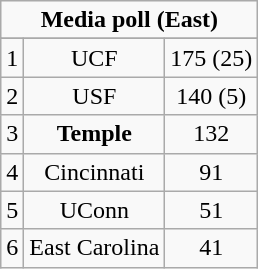<table class="wikitable">
<tr align="center">
<td align="center" Colspan="3"><strong>Media poll (East)</strong></td>
</tr>
<tr align="center">
</tr>
<tr align="center">
<td>1</td>
<td>UCF</td>
<td>175 (25)</td>
</tr>
<tr align="center">
<td>2</td>
<td>USF</td>
<td>140 (5)</td>
</tr>
<tr align="center">
<td>3</td>
<td><strong>Temple</strong></td>
<td>132</td>
</tr>
<tr align="center">
<td>4</td>
<td>Cincinnati</td>
<td>91</td>
</tr>
<tr align="center">
<td>5</td>
<td>UConn</td>
<td>51</td>
</tr>
<tr align="center">
<td>6</td>
<td>East Carolina</td>
<td>41</td>
</tr>
</table>
